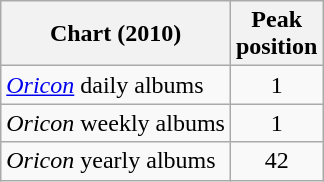<table class="wikitable">
<tr>
<th>Chart (2010)</th>
<th>Peak<br>position</th>
</tr>
<tr>
<td><em><a href='#'>Oricon</a></em> daily albums</td>
<td align="center">1</td>
</tr>
<tr>
<td><em>Oricon</em> weekly albums</td>
<td align="center">1</td>
</tr>
<tr>
<td><em>Oricon</em> yearly albums</td>
<td align="center">42</td>
</tr>
</table>
